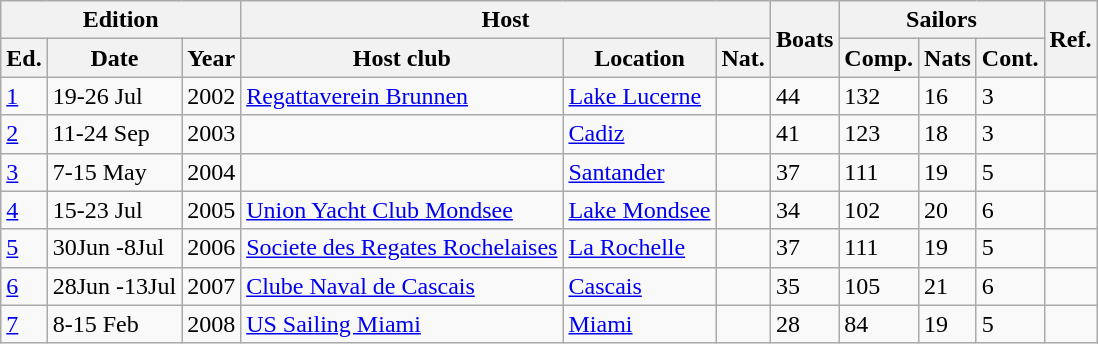<table class="wikitable sortable">
<tr>
<th colspan=3>Edition</th>
<th colspan=3>Host</th>
<th rowspan=2>Boats</th>
<th colspan=3>Sailors</th>
<th rowspan=2>Ref.</th>
</tr>
<tr>
<th>Ed.</th>
<th>Date</th>
<th>Year</th>
<th>Host club</th>
<th>Location</th>
<th>Nat.</th>
<th>Comp.</th>
<th>Nats</th>
<th>Cont.</th>
</tr>
<tr>
<td><a href='#'>1</a></td>
<td>19-26 Jul</td>
<td>2002</td>
<td><a href='#'>Regattaverein Brunnen</a></td>
<td><a href='#'>Lake Lucerne</a></td>
<td></td>
<td>44</td>
<td>132</td>
<td>16</td>
<td>3</td>
<td></td>
</tr>
<tr>
<td><a href='#'>2</a></td>
<td>11-24 Sep</td>
<td>2003</td>
<td></td>
<td><a href='#'>Cadiz</a></td>
<td></td>
<td>41</td>
<td>123</td>
<td>18</td>
<td>3</td>
<td></td>
</tr>
<tr>
<td><a href='#'>3</a></td>
<td>7-15 May</td>
<td>2004</td>
<td></td>
<td><a href='#'>Santander</a></td>
<td></td>
<td>37</td>
<td>111</td>
<td>19</td>
<td>5</td>
<td></td>
</tr>
<tr>
<td><a href='#'>4</a></td>
<td>15-23 Jul</td>
<td>2005</td>
<td><a href='#'>Union Yacht Club Mondsee</a></td>
<td><a href='#'>Lake Mondsee</a></td>
<td></td>
<td>34</td>
<td>102</td>
<td>20</td>
<td>6</td>
<td></td>
</tr>
<tr>
<td><a href='#'>5</a></td>
<td>30Jun -8Jul</td>
<td>2006</td>
<td><a href='#'>Societe des Regates Rochelaises</a></td>
<td><a href='#'>La Rochelle</a></td>
<td></td>
<td>37</td>
<td>111</td>
<td>19</td>
<td>5</td>
<td></td>
</tr>
<tr>
<td><a href='#'>6</a></td>
<td>28Jun -13Jul</td>
<td>2007</td>
<td><a href='#'>Clube Naval de Cascais</a></td>
<td><a href='#'>Cascais</a></td>
<td></td>
<td>35</td>
<td>105</td>
<td>21</td>
<td>6</td>
<td></td>
</tr>
<tr>
<td><a href='#'>7</a></td>
<td>8-15 Feb</td>
<td>2008</td>
<td><a href='#'>US Sailing Miami</a></td>
<td><a href='#'>Miami</a></td>
<td></td>
<td>28</td>
<td>84</td>
<td>19</td>
<td>5</td>
<td></td>
</tr>
</table>
